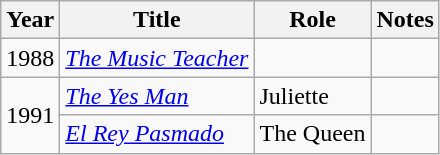<table class="wikitable sortable">
<tr>
<th>Year</th>
<th>Title</th>
<th>Role</th>
<th class="unsortable">Notes</th>
</tr>
<tr>
<td>1988</td>
<td><em><a href='#'>The Music Teacher</a></em></td>
<td></td>
<td></td>
</tr>
<tr>
<td rowspan=2>1991</td>
<td><em><a href='#'>The Yes Man</a></em></td>
<td>Juliette</td>
<td></td>
</tr>
<tr>
<td><em><a href='#'>El Rey Pasmado</a></em></td>
<td>The Queen</td>
<td></td>
</tr>
</table>
